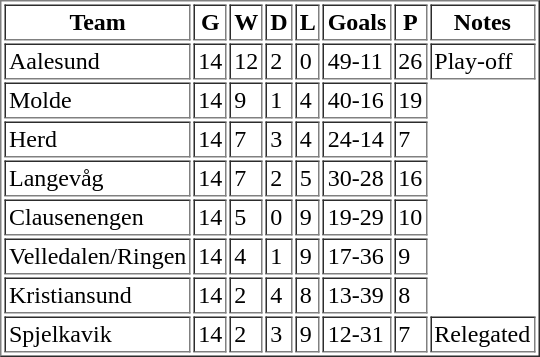<table border="1" cellpadding="2">
<tr>
<th>Team</th>
<th>G</th>
<th>W</th>
<th>D</th>
<th>L</th>
<th>Goals</th>
<th>P</th>
<th>Notes</th>
</tr>
<tr>
<td>Aalesund</td>
<td>14</td>
<td>12</td>
<td>2</td>
<td>0</td>
<td>49-11</td>
<td>26</td>
<td>Play-off</td>
</tr>
<tr>
<td>Molde</td>
<td>14</td>
<td>9</td>
<td>1</td>
<td>4</td>
<td>40-16</td>
<td>19</td>
</tr>
<tr>
<td>Herd</td>
<td>14</td>
<td>7</td>
<td>3</td>
<td>4</td>
<td>24-14</td>
<td>7</td>
</tr>
<tr>
<td>Langevåg</td>
<td>14</td>
<td>7</td>
<td>2</td>
<td>5</td>
<td>30-28</td>
<td>16</td>
</tr>
<tr>
<td>Clausenengen</td>
<td>14</td>
<td>5</td>
<td>0</td>
<td>9</td>
<td>19-29</td>
<td>10</td>
</tr>
<tr>
<td>Velledalen/Ringen</td>
<td>14</td>
<td>4</td>
<td>1</td>
<td>9</td>
<td>17-36</td>
<td>9</td>
</tr>
<tr>
<td>Kristiansund</td>
<td>14</td>
<td>2</td>
<td>4</td>
<td>8</td>
<td>13-39</td>
<td>8</td>
</tr>
<tr>
<td>Spjelkavik</td>
<td>14</td>
<td>2</td>
<td>3</td>
<td>9</td>
<td>12-31</td>
<td>7</td>
<td>Relegated</td>
</tr>
</table>
